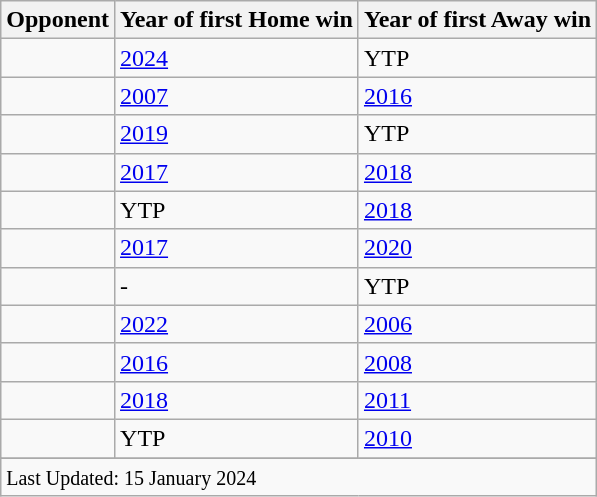<table class="wikitable plainrowheaders sortable">
<tr>
<th>Opponent</th>
<th>Year of first Home win</th>
<th>Year of first Away win</th>
</tr>
<tr>
<td></td>
<td><a href='#'>2024</a></td>
<td>YTP</td>
</tr>
<tr>
<td></td>
<td><a href='#'>2007</a></td>
<td><a href='#'>2016</a></td>
</tr>
<tr>
<td></td>
<td><a href='#'>2019</a></td>
<td>YTP</td>
</tr>
<tr>
<td></td>
<td><a href='#'>2017</a></td>
<td><a href='#'>2018</a></td>
</tr>
<tr>
<td></td>
<td>YTP</td>
<td><a href='#'>2018</a></td>
</tr>
<tr>
<td></td>
<td><a href='#'>2017</a></td>
<td><a href='#'>2020</a></td>
</tr>
<tr>
<td></td>
<td>-</td>
<td>YTP</td>
</tr>
<tr>
<td></td>
<td><a href='#'>2022</a></td>
<td><a href='#'>2006</a></td>
</tr>
<tr>
<td></td>
<td><a href='#'>2016</a></td>
<td><a href='#'>2008</a></td>
</tr>
<tr>
<td></td>
<td><a href='#'>2018</a></td>
<td><a href='#'>2011</a></td>
</tr>
<tr>
<td></td>
<td>YTP</td>
<td><a href='#'>2010</a></td>
</tr>
<tr>
</tr>
<tr class=sortbottom>
<td colspan=3><small>Last Updated: 15 January 2024</small></td>
</tr>
</table>
